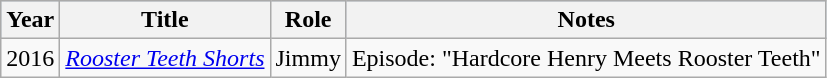<table class="wikitable" style="margin:1em 0;">
<tr style="background:#b0c4de;">
<th>Year</th>
<th>Title</th>
<th>Role</th>
<th>Notes</th>
</tr>
<tr>
<td>2016</td>
<td><em><a href='#'>Rooster Teeth Shorts</a></em></td>
<td>Jimmy</td>
<td>Episode: "Hardcore Henry Meets Rooster Teeth"</td>
</tr>
</table>
